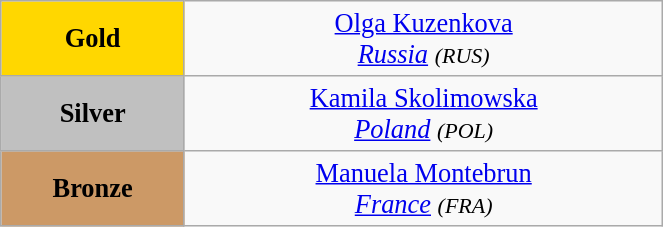<table class="wikitable" style=" text-align:center; font-size:110%;" width="35%">
<tr>
<td bgcolor="gold"><strong>Gold</strong></td>
<td> <a href='#'>Olga Kuzenkova</a><br><em><a href='#'>Russia</a> <small>(RUS)</small></em></td>
</tr>
<tr>
<td bgcolor="silver"><strong>Silver</strong></td>
<td> <a href='#'>Kamila Skolimowska</a><br><em><a href='#'>Poland</a> <small>(POL)</small></em></td>
</tr>
<tr>
<td bgcolor="CC9966"><strong>Bronze</strong></td>
<td> <a href='#'>Manuela Montebrun</a><br><em><a href='#'>France</a> <small>(FRA)</small></em></td>
</tr>
</table>
